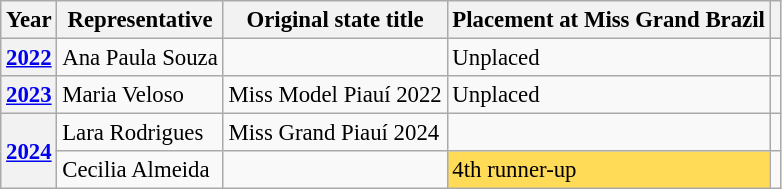<table class="wikitable defaultcenter col2left" style="font-size:95%;">
<tr>
<th>Year</th>
<th>Representative</th>
<th>Original state title</th>
<th>Placement at Miss Grand Brazil</th>
<th></th>
</tr>
<tr>
<th><a href='#'>2022</a></th>
<td>Ana Paula Souza</td>
<td></td>
<td>Unplaced</td>
<td></td>
</tr>
<tr>
<th><a href='#'>2023</a></th>
<td>Maria Veloso</td>
<td>Miss Model Piauí 2022</td>
<td>Unplaced</td>
<td></td>
</tr>
<tr>
<th rowspan=2><a href='#'>2024</a></th>
<td>Lara Rodrigues</td>
<td>Miss Grand Piauí 2024</td>
<td></td>
<td></td>
</tr>
<tr>
<td>Cecilia Almeida</td>
<td></td>
<td bgcolor=#FFDB58>4th runner-up</td>
<td></td>
</tr>
</table>
